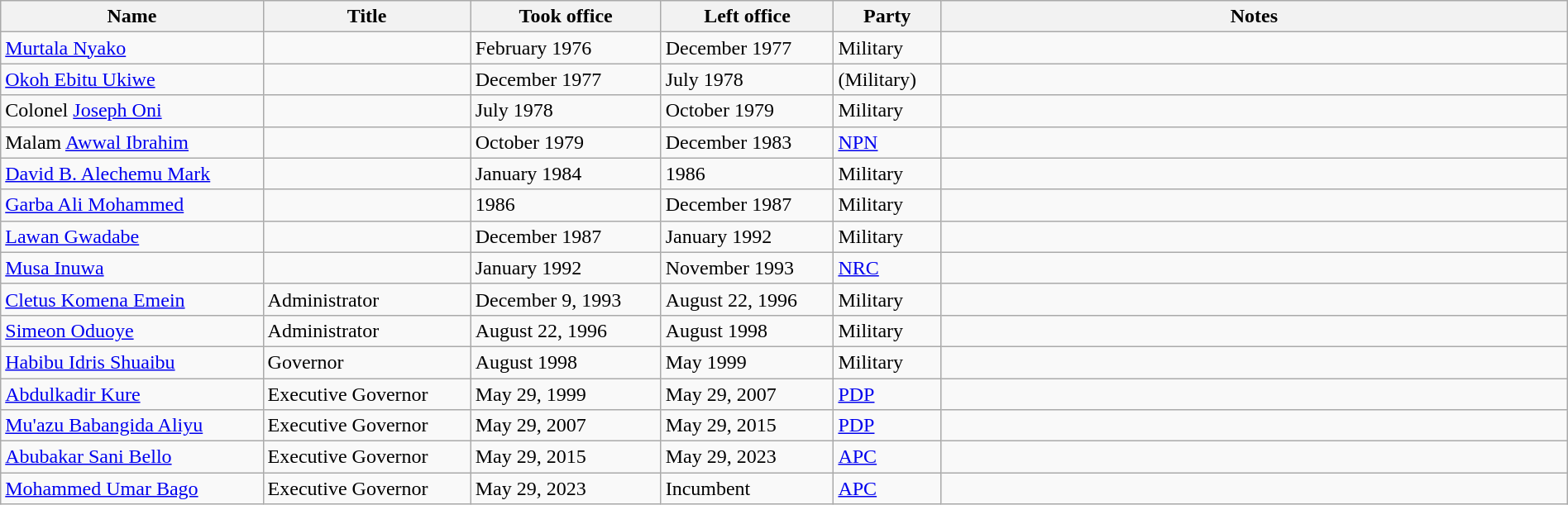<table class="wikitable" border="1" style="width:100%; margin:auto; text-align:left">
<tr>
<th>Name</th>
<th>Title</th>
<th>Took office</th>
<th>Left office</th>
<th>Party</th>
<th width="40%">Notes</th>
</tr>
<tr -valign="top">
<td><a href='#'>Murtala Nyako</a></td>
<td></td>
<td>February 1976</td>
<td>December 1977</td>
<td>Military</td>
<td></td>
</tr>
<tr -valign="top">
<td><a href='#'>Okoh Ebitu Ukiwe</a></td>
<td></td>
<td>December 1977</td>
<td>July 1978</td>
<td>(Military)</td>
<td></td>
</tr>
<tr -valign="top">
<td>Colonel <a href='#'>Joseph Oni</a></td>
<td></td>
<td>July 1978</td>
<td>October 1979</td>
<td>Military</td>
<td></td>
</tr>
<tr -valign="top">
<td>Malam <a href='#'>Awwal Ibrahim</a></td>
<td></td>
<td>October 1979</td>
<td>December 1983</td>
<td><a href='#'>NPN</a></td>
<td></td>
</tr>
<tr -valign="top">
<td><a href='#'>David B. Alechemu Mark</a></td>
<td></td>
<td>January 1984</td>
<td>1986</td>
<td>Military</td>
<td></td>
</tr>
<tr -valign="top">
<td><a href='#'>Garba Ali Mohammed</a></td>
<td></td>
<td>1986</td>
<td>December 1987</td>
<td>Military</td>
<td></td>
</tr>
<tr -valign="top">
<td><a href='#'>Lawan Gwadabe</a></td>
<td></td>
<td>December 1987</td>
<td>January 1992</td>
<td>Military</td>
<td></td>
</tr>
<tr -valign="top">
<td><a href='#'>Musa Inuwa</a></td>
<td></td>
<td>January 1992</td>
<td>November 1993</td>
<td><a href='#'>NRC</a></td>
<td></td>
</tr>
<tr -valign="top">
<td><a href='#'>Cletus Komena Emein</a></td>
<td>Administrator</td>
<td>December 9, 1993</td>
<td>August 22, 1996</td>
<td>Military</td>
<td></td>
</tr>
<tr -valign="top">
<td><a href='#'>Simeon Oduoye</a></td>
<td>Administrator</td>
<td>August 22, 1996</td>
<td>August 1998</td>
<td>Military</td>
<td></td>
</tr>
<tr -valign="top">
<td><a href='#'>Habibu Idris Shuaibu</a></td>
<td>Governor</td>
<td>August 1998</td>
<td>May 1999</td>
<td>Military</td>
<td></td>
</tr>
<tr -valign="top">
<td><a href='#'>Abdulkadir Kure</a></td>
<td>Executive Governor</td>
<td>May 29, 1999</td>
<td>May 29, 2007</td>
<td><a href='#'>PDP</a></td>
<td></td>
</tr>
<tr -valign="top">
<td><a href='#'>Mu'azu Babangida Aliyu</a></td>
<td>Executive Governor</td>
<td>May 29, 2007</td>
<td>May 29, 2015</td>
<td><a href='#'>PDP</a></td>
<td></td>
</tr>
<tr -valign="top">
<td><a href='#'>Abubakar Sani Bello</a></td>
<td>Executive Governor</td>
<td>May 29, 2015</td>
<td>May 29, 2023</td>
<td><a href='#'>APC</a></td>
<td></td>
</tr>
<tr -valign="top">
<td><a href='#'>Mohammed Umar Bago</a></td>
<td>Executive Governor</td>
<td>May 29, 2023</td>
<td>Incumbent</td>
<td><a href='#'>APC</a></td>
<td></td>
</tr>
</table>
